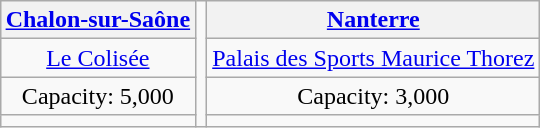<table class="wikitable" style="margin:1em auto; text-align:center;">
<tr>
<th><a href='#'>Chalon-sur-Saône</a></th>
<td rowspan=4></td>
<th><a href='#'>Nanterre</a></th>
</tr>
<tr>
<td><a href='#'>Le Colisée</a></td>
<td><a href='#'>Palais des Sports Maurice Thorez</a></td>
</tr>
<tr>
<td>Capacity: 5,000</td>
<td>Capacity: 3,000</td>
</tr>
<tr>
<td></td>
<td></td>
</tr>
</table>
